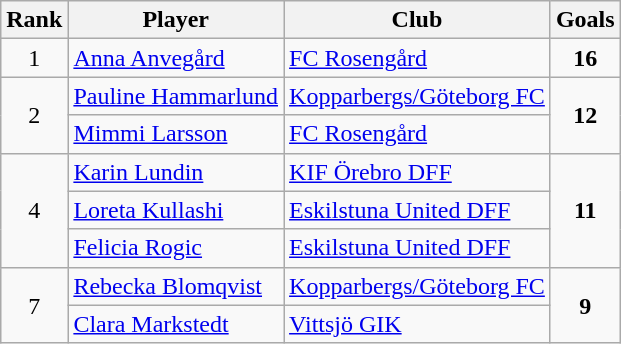<table class="wikitable" style="text-align:center">
<tr>
<th>Rank</th>
<th>Player</th>
<th>Club</th>
<th>Goals</th>
</tr>
<tr>
<td>1</td>
<td align="left"> <a href='#'>Anna Anvegård</a></td>
<td align="left"><a href='#'>FC Rosengård</a></td>
<td><strong>16</strong></td>
</tr>
<tr>
<td rowspan=2>2</td>
<td align="left"> <a href='#'>Pauline Hammarlund</a></td>
<td align="left"><a href='#'>Kopparbergs/Göteborg FC</a></td>
<td rowspan=2><strong>12</strong></td>
</tr>
<tr>
<td align="left"> <a href='#'>Mimmi Larsson</a></td>
<td align="left"><a href='#'>FC Rosengård</a></td>
</tr>
<tr>
<td rowspan=3>4</td>
<td align="left"> <a href='#'>Karin Lundin</a></td>
<td align="left"><a href='#'>KIF Örebro DFF</a></td>
<td rowspan=3><strong>11</strong></td>
</tr>
<tr>
<td align="left"> <a href='#'>Loreta Kullashi</a></td>
<td align="left"><a href='#'>Eskilstuna United DFF</a></td>
</tr>
<tr>
<td align="left"> <a href='#'>Felicia Rogic</a></td>
<td align="left"><a href='#'>Eskilstuna United DFF</a></td>
</tr>
<tr>
<td rowspan=2>7</td>
<td align="left"> <a href='#'>Rebecka Blomqvist</a></td>
<td align="left"><a href='#'>Kopparbergs/Göteborg FC</a></td>
<td rowspan=2><strong>9</strong></td>
</tr>
<tr>
<td align="left"> <a href='#'>Clara Markstedt</a></td>
<td align="left"><a href='#'>Vittsjö GIK</a></td>
</tr>
</table>
